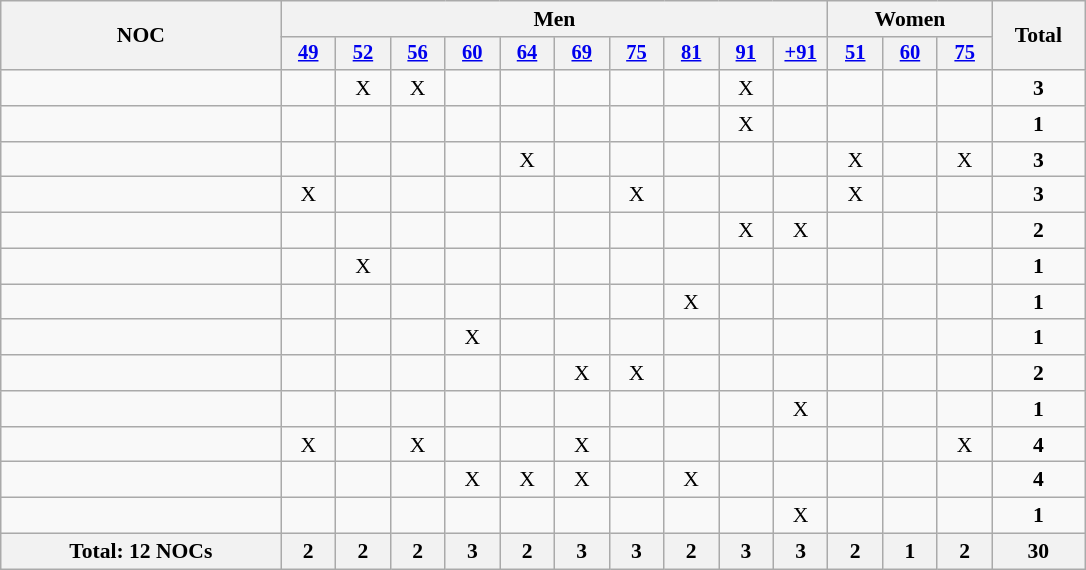<table class="wikitable" style="text-align:center; font-size:90%">
<tr>
<th rowspan="2" width=180 style="text-align:center;">NOC</th>
<th colspan="10">Men</th>
<th colspan=3>Women</th>
<th ! width=55 rowspan="2">Total</th>
</tr>
<tr style="font-size: 95%">
<th width=30><a href='#'>49</a></th>
<th width=30><a href='#'>52</a></th>
<th width=30><a href='#'>56</a></th>
<th width=30><a href='#'>60</a></th>
<th width=30><a href='#'>64</a></th>
<th width=30><a href='#'>69</a></th>
<th width=30><a href='#'>75</a></th>
<th width=30><a href='#'>81</a></th>
<th width=30><a href='#'>91</a></th>
<th width=30><a href='#'>+91</a></th>
<th width=30><a href='#'>51</a></th>
<th width=30><a href='#'>60</a></th>
<th width=30><a href='#'>75</a></th>
</tr>
<tr>
<td style="text-align:left;"></td>
<td></td>
<td>X</td>
<td>X</td>
<td></td>
<td></td>
<td></td>
<td></td>
<td></td>
<td>X</td>
<td></td>
<td></td>
<td></td>
<td></td>
<td><strong>3</strong></td>
</tr>
<tr>
<td style="text-align:left;"></td>
<td></td>
<td></td>
<td></td>
<td></td>
<td></td>
<td></td>
<td></td>
<td></td>
<td>X</td>
<td></td>
<td></td>
<td></td>
<td></td>
<td><strong>1</strong></td>
</tr>
<tr>
<td style="text-align:left;"></td>
<td></td>
<td></td>
<td></td>
<td></td>
<td>X</td>
<td></td>
<td></td>
<td></td>
<td></td>
<td></td>
<td>X</td>
<td></td>
<td>X</td>
<td><strong>3</strong></td>
</tr>
<tr>
<td style="text-align:left;"></td>
<td>X</td>
<td></td>
<td></td>
<td></td>
<td></td>
<td></td>
<td>X</td>
<td></td>
<td></td>
<td></td>
<td>X</td>
<td></td>
<td></td>
<td><strong>3</strong></td>
</tr>
<tr>
<td style="text-align:left;"></td>
<td></td>
<td></td>
<td></td>
<td></td>
<td></td>
<td></td>
<td></td>
<td></td>
<td>X</td>
<td>X</td>
<td></td>
<td></td>
<td></td>
<td><strong>2</strong></td>
</tr>
<tr>
<td style="text-align:left;"></td>
<td></td>
<td>X</td>
<td></td>
<td></td>
<td></td>
<td></td>
<td></td>
<td></td>
<td></td>
<td></td>
<td></td>
<td></td>
<td></td>
<td><strong>1</strong></td>
</tr>
<tr>
<td style="text-align:left;"></td>
<td></td>
<td></td>
<td></td>
<td></td>
<td></td>
<td></td>
<td></td>
<td>X</td>
<td></td>
<td></td>
<td></td>
<td></td>
<td></td>
<td><strong>1</strong></td>
</tr>
<tr>
<td style="text-align:left;"></td>
<td></td>
<td></td>
<td></td>
<td>X</td>
<td></td>
<td></td>
<td></td>
<td></td>
<td></td>
<td></td>
<td></td>
<td></td>
<td></td>
<td><strong>1</strong></td>
</tr>
<tr>
<td style="text-align:left;"></td>
<td></td>
<td></td>
<td></td>
<td></td>
<td></td>
<td>X</td>
<td>X</td>
<td></td>
<td></td>
<td></td>
<td></td>
<td></td>
<td></td>
<td><strong>2</strong></td>
</tr>
<tr>
<td style="text-align:left;"></td>
<td></td>
<td></td>
<td></td>
<td></td>
<td></td>
<td></td>
<td></td>
<td></td>
<td></td>
<td>X</td>
<td></td>
<td></td>
<td></td>
<td><strong>1</strong></td>
</tr>
<tr>
<td style="text-align:left;"></td>
<td>X</td>
<td></td>
<td>X</td>
<td></td>
<td></td>
<td>X</td>
<td></td>
<td></td>
<td></td>
<td></td>
<td></td>
<td></td>
<td>X</td>
<td><strong>4</strong></td>
</tr>
<tr>
<td style="text-align:left;"></td>
<td></td>
<td></td>
<td></td>
<td>X</td>
<td>X</td>
<td>X</td>
<td></td>
<td>X</td>
<td></td>
<td></td>
<td></td>
<td></td>
<td></td>
<td><strong>4</strong></td>
</tr>
<tr>
<td style="text-align:left;"></td>
<td></td>
<td></td>
<td></td>
<td></td>
<td></td>
<td></td>
<td></td>
<td></td>
<td></td>
<td>X</td>
<td></td>
<td></td>
<td></td>
<td><strong>1</strong></td>
</tr>
<tr>
<th>Total: 12 NOCs</th>
<th>2</th>
<th>2</th>
<th>2</th>
<th>3</th>
<th>2</th>
<th>3</th>
<th>3</th>
<th>2</th>
<th>3</th>
<th>3</th>
<th>2</th>
<th>1</th>
<th>2</th>
<th>30</th>
</tr>
</table>
